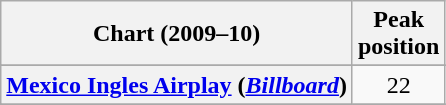<table class="wikitable sortable plainrowheaders" style="text-align:center">
<tr>
<th>Chart (2009–10)</th>
<th>Peak<br>position</th>
</tr>
<tr>
</tr>
<tr>
<th scope="row"><a href='#'>Mexico Ingles Airplay</a> (<em><a href='#'>Billboard</a></em>)</th>
<td style="text-align:center;">22</td>
</tr>
<tr>
</tr>
<tr>
</tr>
<tr>
</tr>
</table>
